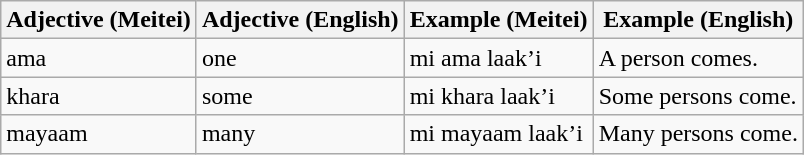<table class="wikitable">
<tr>
<th>Adjective (Meitei)</th>
<th>Adjective (English)</th>
<th>Example (Meitei)</th>
<th>Example (English)</th>
</tr>
<tr>
<td>ama</td>
<td>one</td>
<td>mi ama laak’i</td>
<td>A person comes.</td>
</tr>
<tr>
<td>khara</td>
<td>some</td>
<td>mi khara laak’i</td>
<td>Some persons come.</td>
</tr>
<tr>
<td>mayaam</td>
<td>many</td>
<td>mi mayaam laak’i</td>
<td>Many persons come.</td>
</tr>
</table>
